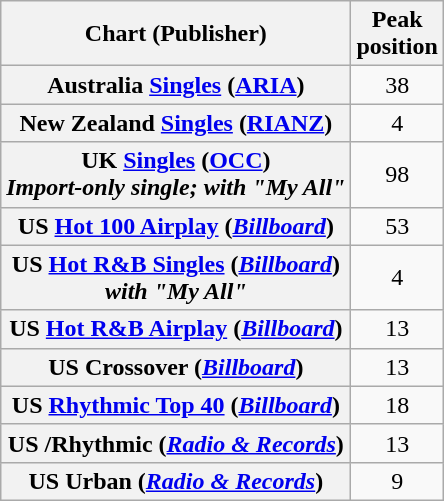<table class="wikitable sortable plainrowheaders" style="text-align:center;">
<tr>
<th>Chart (Publisher)</th>
<th>Peak <br>position</th>
</tr>
<tr>
<th scope="row">Australia <a href='#'>Singles</a> (<a href='#'>ARIA</a>)</th>
<td>38</td>
</tr>
<tr>
<th scope="row">New Zealand <a href='#'>Singles</a> (<a href='#'>RIANZ</a>)</th>
<td>4</td>
</tr>
<tr>
<th scope="row">UK <a href='#'>Singles</a> (<a href='#'>OCC</a>)<br><em>Import-only single; with "My All"</em></th>
<td>98</td>
</tr>
<tr>
<th scope="row">US <a href='#'>Hot 100 Airplay</a> (<em><a href='#'>Billboard</a></em>)</th>
<td>53</td>
</tr>
<tr>
<th scope="row">US <a href='#'>Hot R&B Singles</a> (<em><a href='#'>Billboard</a></em>)<br><em>with "My All"</em></th>
<td>4</td>
</tr>
<tr>
<th scope="row">US <a href='#'>Hot R&B Airplay</a> (<em><a href='#'>Billboard</a></em>)</th>
<td>13</td>
</tr>
<tr>
<th scope="row">US Crossover (<em><a href='#'>Billboard</a></em>)</th>
<td>13</td>
</tr>
<tr>
<th scope="row">US <a href='#'>Rhythmic Top 40</a> (<em><a href='#'>Billboard</a></em>)</th>
<td>18</td>
</tr>
<tr>
<th scope="row">US /Rhythmic (<em><a href='#'>Radio & Records</a></em>)</th>
<td>13</td>
</tr>
<tr>
<th scope="row">US Urban (<em><a href='#'>Radio & Records</a></em>)</th>
<td>9</td>
</tr>
</table>
